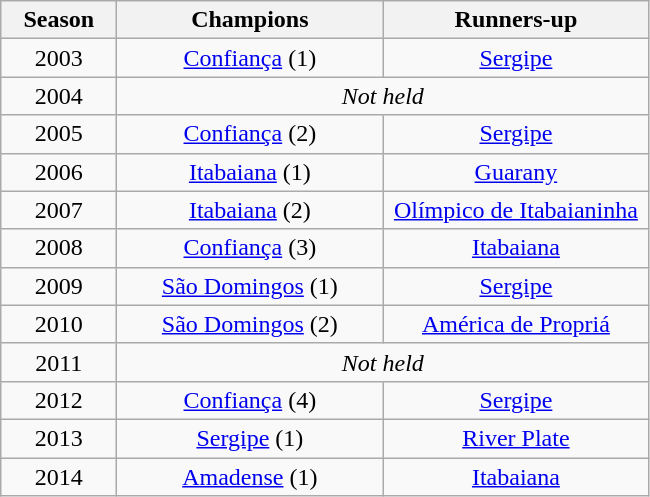<table class="wikitable" style="text-align:center; margin-left:1em;">
<tr>
<th style="width:70px">Season</th>
<th style="width:170px">Champions</th>
<th style="width:170px">Runners-up</th>
</tr>
<tr>
<td>2003</td>
<td><a href='#'>Confiança</a> (1)</td>
<td><a href='#'>Sergipe</a></td>
</tr>
<tr>
<td>2004</td>
<td colspan=2><em>Not held</em></td>
</tr>
<tr>
<td>2005</td>
<td><a href='#'>Confiança</a> (2)</td>
<td><a href='#'>Sergipe</a></td>
</tr>
<tr>
<td>2006</td>
<td><a href='#'>Itabaiana</a> (1)</td>
<td><a href='#'>Guarany</a></td>
</tr>
<tr>
<td>2007</td>
<td><a href='#'>Itabaiana</a> (2)</td>
<td><a href='#'>Olímpico de Itabaianinha</a></td>
</tr>
<tr>
<td>2008</td>
<td><a href='#'>Confiança</a> (3)</td>
<td><a href='#'>Itabaiana</a></td>
</tr>
<tr>
<td>2009</td>
<td><a href='#'>São Domingos</a> (1)</td>
<td><a href='#'>Sergipe</a></td>
</tr>
<tr>
<td>2010</td>
<td><a href='#'>São Domingos</a> (2)</td>
<td><a href='#'>América de Propriá</a></td>
</tr>
<tr>
<td>2011</td>
<td colspan=2><em>Not held</em></td>
</tr>
<tr>
<td>2012</td>
<td><a href='#'>Confiança</a> (4)</td>
<td><a href='#'>Sergipe</a></td>
</tr>
<tr>
<td>2013</td>
<td><a href='#'>Sergipe</a> (1)</td>
<td><a href='#'>River Plate</a></td>
</tr>
<tr>
<td>2014</td>
<td><a href='#'>Amadense</a> (1)</td>
<td><a href='#'>Itabaiana</a></td>
</tr>
</table>
